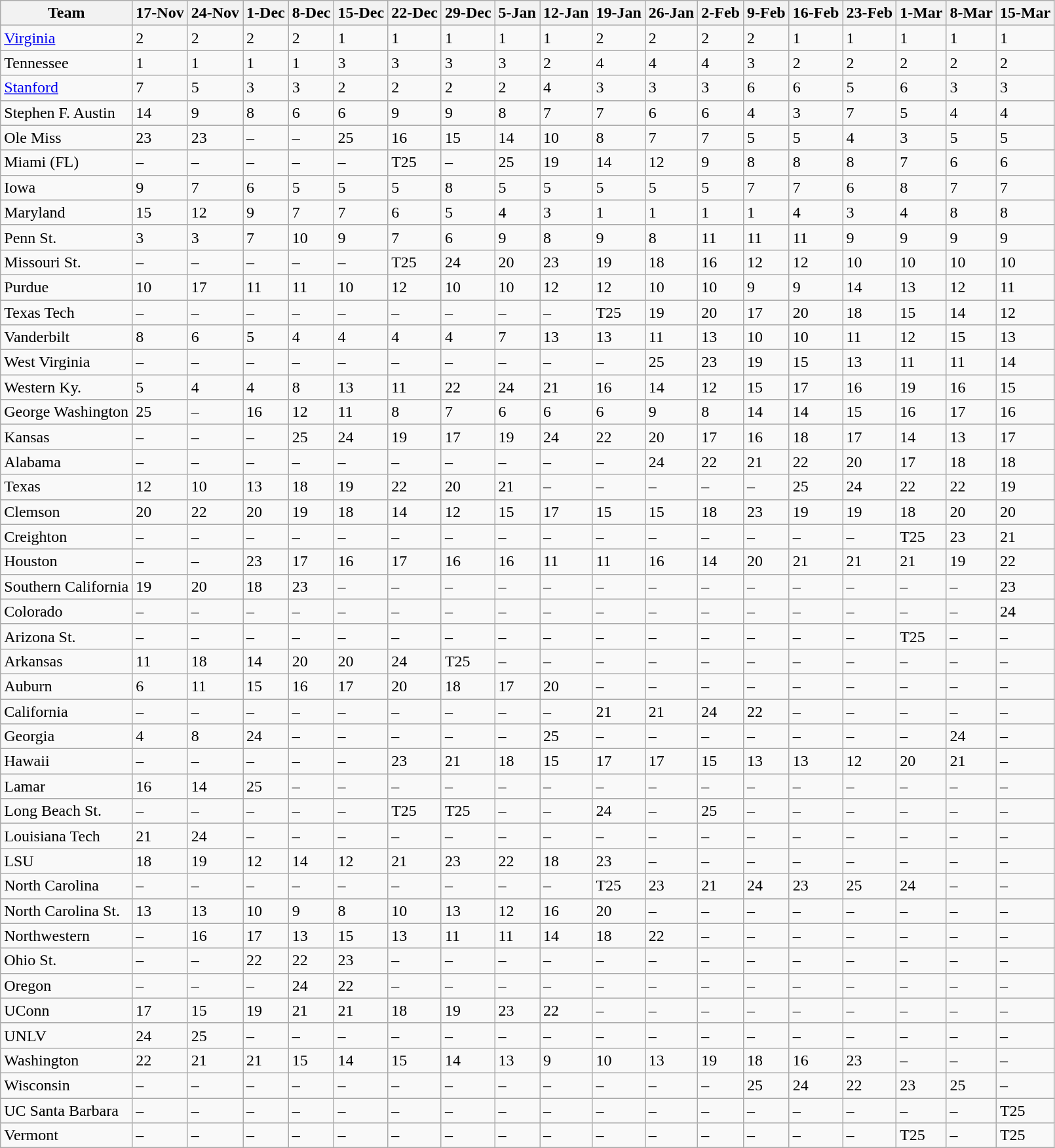<table class="wikitable sortable">
<tr>
<th>Team</th>
<th>17-Nov</th>
<th>24-Nov</th>
<th>1-Dec</th>
<th>8-Dec</th>
<th>15-Dec</th>
<th>22-Dec</th>
<th>29-Dec</th>
<th>5-Jan</th>
<th>12-Jan</th>
<th>19-Jan</th>
<th>26-Jan</th>
<th>2-Feb</th>
<th>9-Feb</th>
<th>16-Feb</th>
<th>23-Feb</th>
<th>1-Mar</th>
<th>8-Mar</th>
<th>15-Mar</th>
</tr>
<tr>
<td><a href='#'>Virginia</a></td>
<td>2</td>
<td>2</td>
<td>2</td>
<td>2</td>
<td>1</td>
<td>1</td>
<td>1</td>
<td>1</td>
<td>1</td>
<td>2</td>
<td>2</td>
<td>2</td>
<td>2</td>
<td>1</td>
<td>1</td>
<td>1</td>
<td>1</td>
<td>1</td>
</tr>
<tr>
<td>Tennessee</td>
<td>1</td>
<td>1</td>
<td>1</td>
<td>1</td>
<td>3</td>
<td>3</td>
<td>3</td>
<td>3</td>
<td>2</td>
<td>4</td>
<td>4</td>
<td>4</td>
<td>3</td>
<td>2</td>
<td>2</td>
<td>2</td>
<td>2</td>
<td>2</td>
</tr>
<tr>
<td><a href='#'>Stanford</a></td>
<td>7</td>
<td>5</td>
<td>3</td>
<td>3</td>
<td>2</td>
<td>2</td>
<td>2</td>
<td>2</td>
<td>4</td>
<td>3</td>
<td>3</td>
<td>3</td>
<td>6</td>
<td>6</td>
<td>5</td>
<td>6</td>
<td>3</td>
<td>3</td>
</tr>
<tr>
<td>Stephen F. Austin</td>
<td>14</td>
<td>9</td>
<td>8</td>
<td>6</td>
<td>6</td>
<td>9</td>
<td>9</td>
<td>8</td>
<td>7</td>
<td>7</td>
<td>6</td>
<td>6</td>
<td>4</td>
<td>3</td>
<td>7</td>
<td>5</td>
<td>4</td>
<td>4</td>
</tr>
<tr>
<td>Ole Miss</td>
<td>23</td>
<td>23</td>
<td data-sort-value=99>–</td>
<td data-sort-value=99>–</td>
<td>25</td>
<td>16</td>
<td>15</td>
<td>14</td>
<td>10</td>
<td>8</td>
<td>7</td>
<td>7</td>
<td>5</td>
<td>5</td>
<td>4</td>
<td>3</td>
<td>5</td>
<td>5</td>
</tr>
<tr>
<td>Miami (FL)</td>
<td data-sort-value=99>–</td>
<td data-sort-value=99>–</td>
<td data-sort-value=99>–</td>
<td data-sort-value=99>–</td>
<td data-sort-value=99>–</td>
<td data-sort-value=25>T25</td>
<td data-sort-value=99>–</td>
<td>25</td>
<td>19</td>
<td>14</td>
<td>12</td>
<td>9</td>
<td>8</td>
<td>8</td>
<td>8</td>
<td>7</td>
<td>6</td>
<td>6</td>
</tr>
<tr>
<td>Iowa</td>
<td>9</td>
<td>7</td>
<td>6</td>
<td>5</td>
<td>5</td>
<td>5</td>
<td>8</td>
<td>5</td>
<td>5</td>
<td>5</td>
<td>5</td>
<td>5</td>
<td>7</td>
<td>7</td>
<td>6</td>
<td>8</td>
<td>7</td>
<td>7</td>
</tr>
<tr>
<td>Maryland</td>
<td>15</td>
<td>12</td>
<td>9</td>
<td>7</td>
<td>7</td>
<td>6</td>
<td>5</td>
<td>4</td>
<td>3</td>
<td>1</td>
<td>1</td>
<td>1</td>
<td>1</td>
<td>4</td>
<td>3</td>
<td>4</td>
<td>8</td>
<td>8</td>
</tr>
<tr>
<td>Penn St.</td>
<td>3</td>
<td>3</td>
<td>7</td>
<td>10</td>
<td>9</td>
<td>7</td>
<td>6</td>
<td>9</td>
<td>8</td>
<td>9</td>
<td>8</td>
<td>11</td>
<td>11</td>
<td>11</td>
<td>9</td>
<td>9</td>
<td>9</td>
<td>9</td>
</tr>
<tr>
<td>Missouri St.</td>
<td data-sort-value=99>–</td>
<td data-sort-value=99>–</td>
<td data-sort-value=99>–</td>
<td data-sort-value=99>–</td>
<td data-sort-value=99>–</td>
<td data-sort-value=25>T25</td>
<td>24</td>
<td>20</td>
<td>23</td>
<td>19</td>
<td>18</td>
<td>16</td>
<td>12</td>
<td>12</td>
<td>10</td>
<td>10</td>
<td>10</td>
<td>10</td>
</tr>
<tr>
<td>Purdue</td>
<td>10</td>
<td>17</td>
<td>11</td>
<td>11</td>
<td>10</td>
<td>12</td>
<td>10</td>
<td>10</td>
<td>12</td>
<td>12</td>
<td>10</td>
<td>10</td>
<td>9</td>
<td>9</td>
<td>14</td>
<td>13</td>
<td>12</td>
<td>11</td>
</tr>
<tr>
<td>Texas Tech</td>
<td data-sort-value=99>–</td>
<td data-sort-value=99>–</td>
<td data-sort-value=99>–</td>
<td data-sort-value=99>–</td>
<td data-sort-value=99>–</td>
<td data-sort-value=99>–</td>
<td data-sort-value=99>–</td>
<td data-sort-value=99>–</td>
<td data-sort-value=99>–</td>
<td data-sort-value=25>T25</td>
<td>19</td>
<td>20</td>
<td>17</td>
<td>20</td>
<td>18</td>
<td>15</td>
<td>14</td>
<td>12</td>
</tr>
<tr>
<td>Vanderbilt</td>
<td>8</td>
<td>6</td>
<td>5</td>
<td>4</td>
<td>4</td>
<td>4</td>
<td>4</td>
<td>7</td>
<td>13</td>
<td>13</td>
<td>11</td>
<td>13</td>
<td>10</td>
<td>10</td>
<td>11</td>
<td>12</td>
<td>15</td>
<td>13</td>
</tr>
<tr>
<td>West Virginia</td>
<td data-sort-value=99>–</td>
<td data-sort-value=99>–</td>
<td data-sort-value=99>–</td>
<td data-sort-value=99>–</td>
<td data-sort-value=99>–</td>
<td data-sort-value=99>–</td>
<td data-sort-value=99>–</td>
<td data-sort-value=99>–</td>
<td data-sort-value=99>–</td>
<td data-sort-value=99>–</td>
<td>25</td>
<td>23</td>
<td>19</td>
<td>15</td>
<td>13</td>
<td>11</td>
<td>11</td>
<td>14</td>
</tr>
<tr>
<td>Western Ky.</td>
<td>5</td>
<td>4</td>
<td>4</td>
<td>8</td>
<td>13</td>
<td>11</td>
<td>22</td>
<td>24</td>
<td>21</td>
<td>16</td>
<td>14</td>
<td>12</td>
<td>15</td>
<td>17</td>
<td>16</td>
<td>19</td>
<td>16</td>
<td>15</td>
</tr>
<tr>
<td>George Washington</td>
<td>25</td>
<td data-sort-value=99>–</td>
<td>16</td>
<td>12</td>
<td>11</td>
<td>8</td>
<td>7</td>
<td>6</td>
<td>6</td>
<td>6</td>
<td>9</td>
<td>8</td>
<td>14</td>
<td>14</td>
<td>15</td>
<td>16</td>
<td>17</td>
<td>16</td>
</tr>
<tr>
<td>Kansas</td>
<td data-sort-value=99>–</td>
<td data-sort-value=99>–</td>
<td data-sort-value=99>–</td>
<td>25</td>
<td>24</td>
<td>19</td>
<td>17</td>
<td>19</td>
<td>24</td>
<td>22</td>
<td>20</td>
<td>17</td>
<td>16</td>
<td>18</td>
<td>17</td>
<td>14</td>
<td>13</td>
<td>17</td>
</tr>
<tr>
<td>Alabama</td>
<td data-sort-value=99>–</td>
<td data-sort-value=99>–</td>
<td data-sort-value=99>–</td>
<td data-sort-value=99>–</td>
<td data-sort-value=99>–</td>
<td data-sort-value=99>–</td>
<td data-sort-value=99>–</td>
<td data-sort-value=99>–</td>
<td data-sort-value=99>–</td>
<td data-sort-value=99>–</td>
<td>24</td>
<td>22</td>
<td>21</td>
<td>22</td>
<td>20</td>
<td>17</td>
<td>18</td>
<td>18</td>
</tr>
<tr>
<td>Texas</td>
<td>12</td>
<td>10</td>
<td>13</td>
<td>18</td>
<td>19</td>
<td>22</td>
<td>20</td>
<td>21</td>
<td data-sort-value=99>–</td>
<td data-sort-value=99>–</td>
<td data-sort-value=99>–</td>
<td data-sort-value=99>–</td>
<td data-sort-value=99>–</td>
<td>25</td>
<td>24</td>
<td>22</td>
<td>22</td>
<td>19</td>
</tr>
<tr>
<td>Clemson</td>
<td>20</td>
<td>22</td>
<td>20</td>
<td>19</td>
<td>18</td>
<td>14</td>
<td>12</td>
<td>15</td>
<td>17</td>
<td>15</td>
<td>15</td>
<td>18</td>
<td>23</td>
<td>19</td>
<td>19</td>
<td>18</td>
<td>20</td>
<td>20</td>
</tr>
<tr>
<td>Creighton</td>
<td data-sort-value=99>–</td>
<td data-sort-value=99>–</td>
<td data-sort-value=99>–</td>
<td data-sort-value=99>–</td>
<td data-sort-value=99>–</td>
<td data-sort-value=99>–</td>
<td data-sort-value=99>–</td>
<td data-sort-value=99>–</td>
<td data-sort-value=99>–</td>
<td data-sort-value=99>–</td>
<td data-sort-value=99>–</td>
<td data-sort-value=99>–</td>
<td data-sort-value=99>–</td>
<td data-sort-value=99>–</td>
<td data-sort-value=99>–</td>
<td data-sort-value=25>T25</td>
<td>23</td>
<td>21</td>
</tr>
<tr>
<td>Houston</td>
<td data-sort-value=99>–</td>
<td data-sort-value=99>–</td>
<td>23</td>
<td>17</td>
<td>16</td>
<td>17</td>
<td>16</td>
<td>16</td>
<td>11</td>
<td>11</td>
<td>16</td>
<td>14</td>
<td>20</td>
<td>21</td>
<td>21</td>
<td>21</td>
<td>19</td>
<td>22</td>
</tr>
<tr>
<td>Southern California</td>
<td>19</td>
<td>20</td>
<td>18</td>
<td>23</td>
<td data-sort-value=99>–</td>
<td data-sort-value=99>–</td>
<td data-sort-value=99>–</td>
<td data-sort-value=99>–</td>
<td data-sort-value=99>–</td>
<td data-sort-value=99>–</td>
<td data-sort-value=99>–</td>
<td data-sort-value=99>–</td>
<td data-sort-value=99>–</td>
<td data-sort-value=99>–</td>
<td data-sort-value=99>–</td>
<td data-sort-value=99>–</td>
<td data-sort-value=99>–</td>
<td>23</td>
</tr>
<tr>
<td>Colorado</td>
<td data-sort-value=99>–</td>
<td data-sort-value=99>–</td>
<td data-sort-value=99>–</td>
<td data-sort-value=99>–</td>
<td data-sort-value=99>–</td>
<td data-sort-value=99>–</td>
<td data-sort-value=99>–</td>
<td data-sort-value=99>–</td>
<td data-sort-value=99>–</td>
<td data-sort-value=99>–</td>
<td data-sort-value=99>–</td>
<td data-sort-value=99>–</td>
<td data-sort-value=99>–</td>
<td data-sort-value=99>–</td>
<td data-sort-value=99>–</td>
<td data-sort-value=99>–</td>
<td data-sort-value=99>–</td>
<td>24</td>
</tr>
<tr>
<td>Arizona St.</td>
<td data-sort-value=99>–</td>
<td data-sort-value=99>–</td>
<td data-sort-value=99>–</td>
<td data-sort-value=99>–</td>
<td data-sort-value=99>–</td>
<td data-sort-value=99>–</td>
<td data-sort-value=99>–</td>
<td data-sort-value=99>–</td>
<td data-sort-value=99>–</td>
<td data-sort-value=99>–</td>
<td data-sort-value=99>–</td>
<td data-sort-value=99>–</td>
<td data-sort-value=99>–</td>
<td data-sort-value=99>–</td>
<td data-sort-value=99>–</td>
<td data-sort-value=25>T25</td>
<td data-sort-value=99>–</td>
<td data-sort-value=99>–</td>
</tr>
<tr>
<td>Arkansas</td>
<td>11</td>
<td>18</td>
<td>14</td>
<td>20</td>
<td>20</td>
<td>24</td>
<td data-sort-value=25>T25</td>
<td data-sort-value=99>–</td>
<td data-sort-value=99>–</td>
<td data-sort-value=99>–</td>
<td data-sort-value=99>–</td>
<td data-sort-value=99>–</td>
<td data-sort-value=99>–</td>
<td data-sort-value=99>–</td>
<td data-sort-value=99>–</td>
<td data-sort-value=99>–</td>
<td data-sort-value=99>–</td>
<td data-sort-value=99>–</td>
</tr>
<tr>
<td>Auburn</td>
<td>6</td>
<td>11</td>
<td>15</td>
<td>16</td>
<td>17</td>
<td>20</td>
<td>18</td>
<td>17</td>
<td>20</td>
<td data-sort-value=99>–</td>
<td data-sort-value=99>–</td>
<td data-sort-value=99>–</td>
<td data-sort-value=99>–</td>
<td data-sort-value=99>–</td>
<td data-sort-value=99>–</td>
<td data-sort-value=99>–</td>
<td data-sort-value=99>–</td>
<td data-sort-value=99>–</td>
</tr>
<tr>
<td>California</td>
<td data-sort-value=99>–</td>
<td data-sort-value=99>–</td>
<td data-sort-value=99>–</td>
<td data-sort-value=99>–</td>
<td data-sort-value=99>–</td>
<td data-sort-value=99>–</td>
<td data-sort-value=99>–</td>
<td data-sort-value=99>–</td>
<td data-sort-value=99>–</td>
<td>21</td>
<td>21</td>
<td>24</td>
<td>22</td>
<td data-sort-value=99>–</td>
<td data-sort-value=99>–</td>
<td data-sort-value=99>–</td>
<td data-sort-value=99>–</td>
<td data-sort-value=99>–</td>
</tr>
<tr>
<td>Georgia</td>
<td>4</td>
<td>8</td>
<td>24</td>
<td data-sort-value=99>–</td>
<td data-sort-value=99>–</td>
<td data-sort-value=99>–</td>
<td data-sort-value=99>–</td>
<td data-sort-value=99>–</td>
<td>25</td>
<td data-sort-value=99>–</td>
<td data-sort-value=99>–</td>
<td data-sort-value=99>–</td>
<td data-sort-value=99>–</td>
<td data-sort-value=99>–</td>
<td data-sort-value=99>–</td>
<td data-sort-value=99>–</td>
<td>24</td>
<td data-sort-value=99>–</td>
</tr>
<tr>
<td>Hawaii</td>
<td data-sort-value=99>–</td>
<td data-sort-value=99>–</td>
<td data-sort-value=99>–</td>
<td data-sort-value=99>–</td>
<td data-sort-value=99>–</td>
<td>23</td>
<td>21</td>
<td>18</td>
<td>15</td>
<td>17</td>
<td>17</td>
<td>15</td>
<td>13</td>
<td>13</td>
<td>12</td>
<td>20</td>
<td>21</td>
<td data-sort-value=99>–</td>
</tr>
<tr>
<td>Lamar</td>
<td>16</td>
<td>14</td>
<td>25</td>
<td data-sort-value=99>–</td>
<td data-sort-value=99>–</td>
<td data-sort-value=99>–</td>
<td data-sort-value=99>–</td>
<td data-sort-value=99>–</td>
<td data-sort-value=99>–</td>
<td data-sort-value=99>–</td>
<td data-sort-value=99>–</td>
<td data-sort-value=99>–</td>
<td data-sort-value=99>–</td>
<td data-sort-value=99>–</td>
<td data-sort-value=99>–</td>
<td data-sort-value=99>–</td>
<td data-sort-value=99>–</td>
<td data-sort-value=99>–</td>
</tr>
<tr>
<td>Long Beach St.</td>
<td data-sort-value=99>–</td>
<td data-sort-value=99>–</td>
<td data-sort-value=99>–</td>
<td data-sort-value=99>–</td>
<td data-sort-value=99>–</td>
<td data-sort-value=25>T25</td>
<td data-sort-value=25>T25</td>
<td data-sort-value=99>–</td>
<td data-sort-value=99>–</td>
<td>24</td>
<td data-sort-value=99>–</td>
<td>25</td>
<td data-sort-value=99>–</td>
<td data-sort-value=99>–</td>
<td data-sort-value=99>–</td>
<td data-sort-value=99>–</td>
<td data-sort-value=99>–</td>
<td data-sort-value=99>–</td>
</tr>
<tr>
<td>Louisiana Tech</td>
<td>21</td>
<td>24</td>
<td data-sort-value=99>–</td>
<td data-sort-value=99>–</td>
<td data-sort-value=99>–</td>
<td data-sort-value=99>–</td>
<td data-sort-value=99>–</td>
<td data-sort-value=99>–</td>
<td data-sort-value=99>–</td>
<td data-sort-value=99>–</td>
<td data-sort-value=99>–</td>
<td data-sort-value=99>–</td>
<td data-sort-value=99>–</td>
<td data-sort-value=99>–</td>
<td data-sort-value=99>–</td>
<td data-sort-value=99>–</td>
<td data-sort-value=99>–</td>
<td data-sort-value=99>–</td>
</tr>
<tr>
<td>LSU</td>
<td>18</td>
<td>19</td>
<td>12</td>
<td>14</td>
<td>12</td>
<td>21</td>
<td>23</td>
<td>22</td>
<td>18</td>
<td>23</td>
<td data-sort-value=99>–</td>
<td data-sort-value=99>–</td>
<td data-sort-value=99>–</td>
<td data-sort-value=99>–</td>
<td data-sort-value=99>–</td>
<td data-sort-value=99>–</td>
<td data-sort-value=99>–</td>
<td data-sort-value=99>–</td>
</tr>
<tr>
<td>North Carolina</td>
<td data-sort-value=99>–</td>
<td data-sort-value=99>–</td>
<td data-sort-value=99>–</td>
<td data-sort-value=99>–</td>
<td data-sort-value=99>–</td>
<td data-sort-value=99>–</td>
<td data-sort-value=99>–</td>
<td data-sort-value=99>–</td>
<td data-sort-value=99>–</td>
<td data-sort-value=25>T25</td>
<td>23</td>
<td>21</td>
<td>24</td>
<td>23</td>
<td>25</td>
<td>24</td>
<td data-sort-value=99>–</td>
<td data-sort-value=99>–</td>
</tr>
<tr>
<td>North Carolina St.</td>
<td>13</td>
<td>13</td>
<td>10</td>
<td>9</td>
<td>8</td>
<td>10</td>
<td>13</td>
<td>12</td>
<td>16</td>
<td>20</td>
<td data-sort-value=99>–</td>
<td data-sort-value=99>–</td>
<td data-sort-value=99>–</td>
<td data-sort-value=99>–</td>
<td data-sort-value=99>–</td>
<td data-sort-value=99>–</td>
<td data-sort-value=99>–</td>
<td data-sort-value=99>–</td>
</tr>
<tr>
<td>Northwestern</td>
<td data-sort-value=99>–</td>
<td>16</td>
<td>17</td>
<td>13</td>
<td>15</td>
<td>13</td>
<td>11</td>
<td>11</td>
<td>14</td>
<td>18</td>
<td>22</td>
<td data-sort-value=99>–</td>
<td data-sort-value=99>–</td>
<td data-sort-value=99>–</td>
<td data-sort-value=99>–</td>
<td data-sort-value=99>–</td>
<td data-sort-value=99>–</td>
<td data-sort-value=99>–</td>
</tr>
<tr>
<td>Ohio St.</td>
<td data-sort-value=99>–</td>
<td data-sort-value=99>–</td>
<td>22</td>
<td>22</td>
<td>23</td>
<td data-sort-value=99>–</td>
<td data-sort-value=99>–</td>
<td data-sort-value=99>–</td>
<td data-sort-value=99>–</td>
<td data-sort-value=99>–</td>
<td data-sort-value=99>–</td>
<td data-sort-value=99>–</td>
<td data-sort-value=99>–</td>
<td data-sort-value=99>–</td>
<td data-sort-value=99>–</td>
<td data-sort-value=99>–</td>
<td data-sort-value=99>–</td>
<td data-sort-value=99>–</td>
</tr>
<tr>
<td>Oregon</td>
<td data-sort-value=99>–</td>
<td data-sort-value=99>–</td>
<td data-sort-value=99>–</td>
<td>24</td>
<td>22</td>
<td data-sort-value=99>–</td>
<td data-sort-value=99>–</td>
<td data-sort-value=99>–</td>
<td data-sort-value=99>–</td>
<td data-sort-value=99>–</td>
<td data-sort-value=99>–</td>
<td data-sort-value=99>–</td>
<td data-sort-value=99>–</td>
<td data-sort-value=99>–</td>
<td data-sort-value=99>–</td>
<td data-sort-value=99>–</td>
<td data-sort-value=99>–</td>
<td data-sort-value=99>–</td>
</tr>
<tr>
<td>UConn</td>
<td>17</td>
<td>15</td>
<td>19</td>
<td>21</td>
<td>21</td>
<td>18</td>
<td>19</td>
<td>23</td>
<td>22</td>
<td data-sort-value=99>–</td>
<td data-sort-value=99>–</td>
<td data-sort-value=99>–</td>
<td data-sort-value=99>–</td>
<td data-sort-value=99>–</td>
<td data-sort-value=99>–</td>
<td data-sort-value=99>–</td>
<td data-sort-value=99>–</td>
<td data-sort-value=99>–</td>
</tr>
<tr>
<td>UNLV</td>
<td>24</td>
<td>25</td>
<td data-sort-value=99>–</td>
<td data-sort-value=99>–</td>
<td data-sort-value=99>–</td>
<td data-sort-value=99>–</td>
<td data-sort-value=99>–</td>
<td data-sort-value=99>–</td>
<td data-sort-value=99>–</td>
<td data-sort-value=99>–</td>
<td data-sort-value=99>–</td>
<td data-sort-value=99>–</td>
<td data-sort-value=99>–</td>
<td data-sort-value=99>–</td>
<td data-sort-value=99>–</td>
<td data-sort-value=99>–</td>
<td data-sort-value=99>–</td>
<td data-sort-value=99>–</td>
</tr>
<tr>
<td>Washington</td>
<td>22</td>
<td>21</td>
<td>21</td>
<td>15</td>
<td>14</td>
<td>15</td>
<td>14</td>
<td>13</td>
<td>9</td>
<td>10</td>
<td>13</td>
<td>19</td>
<td>18</td>
<td>16</td>
<td>23</td>
<td data-sort-value=99>–</td>
<td data-sort-value=99>–</td>
<td data-sort-value=99>–</td>
</tr>
<tr>
<td>Wisconsin</td>
<td data-sort-value=99>–</td>
<td data-sort-value=99>–</td>
<td data-sort-value=99>–</td>
<td data-sort-value=99>–</td>
<td data-sort-value=99>–</td>
<td data-sort-value=99>–</td>
<td data-sort-value=99>–</td>
<td data-sort-value=99>–</td>
<td data-sort-value=99>–</td>
<td data-sort-value=99>–</td>
<td data-sort-value=99>–</td>
<td data-sort-value=99>–</td>
<td>25</td>
<td>24</td>
<td>22</td>
<td>23</td>
<td>25</td>
<td data-sort-value=99>–</td>
</tr>
<tr>
<td>UC Santa Barbara</td>
<td data-sort-value=99>–</td>
<td data-sort-value=99>–</td>
<td data-sort-value=99>–</td>
<td data-sort-value=99>–</td>
<td data-sort-value=99>–</td>
<td data-sort-value=99>–</td>
<td data-sort-value=99>–</td>
<td data-sort-value=99>–</td>
<td data-sort-value=99>–</td>
<td data-sort-value=99>–</td>
<td data-sort-value=99>–</td>
<td data-sort-value=99>–</td>
<td data-sort-value=99>–</td>
<td data-sort-value=99>–</td>
<td data-sort-value=99>–</td>
<td data-sort-value=99>–</td>
<td data-sort-value=99>–</td>
<td data-sort-value=25>T25</td>
</tr>
<tr>
<td>Vermont</td>
<td data-sort-value=99>–</td>
<td data-sort-value=99>–</td>
<td data-sort-value=99>–</td>
<td data-sort-value=99>–</td>
<td data-sort-value=99>–</td>
<td data-sort-value=99>–</td>
<td data-sort-value=99>–</td>
<td data-sort-value=99>–</td>
<td data-sort-value=99>–</td>
<td data-sort-value=99>–</td>
<td data-sort-value=99>–</td>
<td data-sort-value=99>–</td>
<td data-sort-value=99>–</td>
<td data-sort-value=99>–</td>
<td data-sort-value=99>–</td>
<td data-sort-value=25>T25</td>
<td data-sort-value=99>–</td>
<td data-sort-value=25>T25</td>
</tr>
</table>
